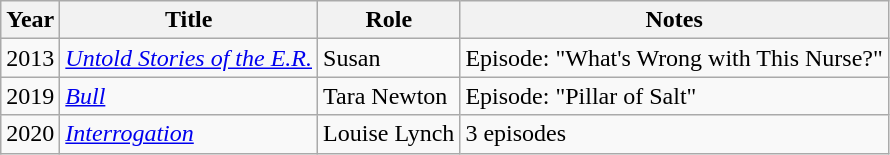<table class="wikitable sortable">
<tr>
<th>Year</th>
<th>Title</th>
<th>Role</th>
<th>Notes</th>
</tr>
<tr>
<td>2013</td>
<td><em><a href='#'>Untold Stories of the E.R.</a></em></td>
<td>Susan</td>
<td>Episode: "What's Wrong with This Nurse?"</td>
</tr>
<tr>
<td>2019</td>
<td><a href='#'><em>Bull</em></a></td>
<td>Tara Newton</td>
<td>Episode: "Pillar of Salt"</td>
</tr>
<tr>
<td>2020</td>
<td><a href='#'><em>Interrogation</em></a></td>
<td>Louise Lynch</td>
<td>3 episodes</td>
</tr>
</table>
